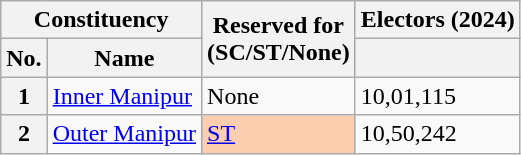<table class="wikitable sortable">
<tr>
<th scope=colgroup colspan="2">Constituency</th>
<th scope=col rowspan=2>Reserved for<br>(SC/ST/None)</th>
<th>Electors (2024)</th>
</tr>
<tr>
<th scope=col>No.</th>
<th scope=col>Name</th>
<th></th>
</tr>
<tr>
<th scope=row>1</th>
<td><a href='#'>Inner Manipur</a></td>
<td>None</td>
<td>10,01,115</td>
</tr>
<tr>
<th scope=row>2</th>
<td><a href='#'>Outer Manipur</a></td>
<td style="background:#fdcdb0;"><a href='#'>ST</a></td>
<td>10,50,242</td>
</tr>
</table>
